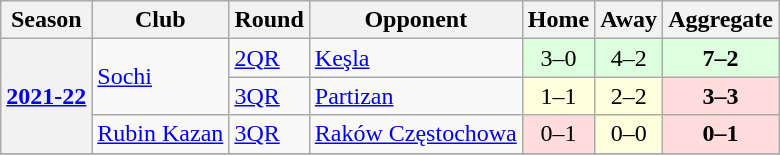<table class="wikitable">
<tr>
<th>Season</th>
<th>Club</th>
<th>Round</th>
<th>Opponent</th>
<th>Home</th>
<th>Away</th>
<th>Aggregate</th>
</tr>
<tr>
<th rowspan=3><a href='#'>2021-22</a></th>
<td rowspan=2><a href='#'>Sochi</a></td>
<td><a href='#'>2QR</a></td>
<td> <a href='#'>Keşla</a></td>
<td bgcolor="#ddffdd" style="text-align:center">3–0</td>
<td bgcolor="#ddffdd" style="text-align:center">4–2</td>
<td bgcolor="#ddffdd" style="text-align:center"><strong>7–2</strong></td>
</tr>
<tr>
<td><a href='#'>3QR</a></td>
<td> <a href='#'>Partizan</a></td>
<td bgcolor="#ffffdd" style="text-align:center">1–1</td>
<td bgcolor="#ffffdd" style="text-align:center">2–2 </td>
<td bgcolor="#ffdddd" style="text-align:center"><strong>3–3 </strong></td>
</tr>
<tr>
<td rowspan=1><a href='#'>Rubin Kazan</a></td>
<td><a href='#'>3QR</a></td>
<td> <a href='#'>Raków Częstochowa</a></td>
<td bgcolor="#ffdddd" style="text-align:center">0–1 </td>
<td bgcolor="#ffffdd" style="text-align:center">0–0</td>
<td bgcolor="#ffdddd" style="text-align:center"><strong>0–1</strong></td>
</tr>
<tr>
</tr>
</table>
